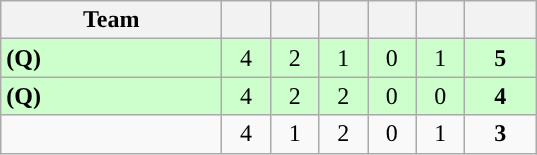<table class="wikitable" style="text-align:center">
<tr>
<th width="140">Team</th>
<th width="25"></th>
<th width="25"></th>
<th width="25"></th>
<th width="25"></th>
<th width="25"></th>
<th width="40"></th>
</tr>
<tr style="background:#cfc">
<td style="text-align:left"> <strong>(Q)</strong></td>
<td>4</td>
<td>2</td>
<td>1</td>
<td>0</td>
<td>1</td>
<td><strong>5</strong></td>
</tr>
<tr style="background:#cfc">
<td style="text-align:left"> <strong>(Q)</strong></td>
<td>4</td>
<td>2</td>
<td>2</td>
<td>0</td>
<td>0</td>
<td><strong>4</strong></td>
</tr>
<tr>
<td style="text-align:left"></td>
<td>4</td>
<td>1</td>
<td>2</td>
<td>0</td>
<td>1</td>
<td><strong>3</strong></td>
</tr>
</table>
